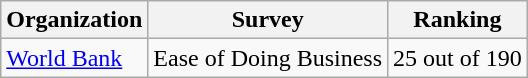<table class="wikitable">
<tr>
<th>Organization</th>
<th>Survey</th>
<th>Ranking</th>
</tr>
<tr>
<td><a href='#'>World Bank</a></td>
<td>Ease of Doing Business</td>
<td>25 out of 190</td>
</tr>
</table>
